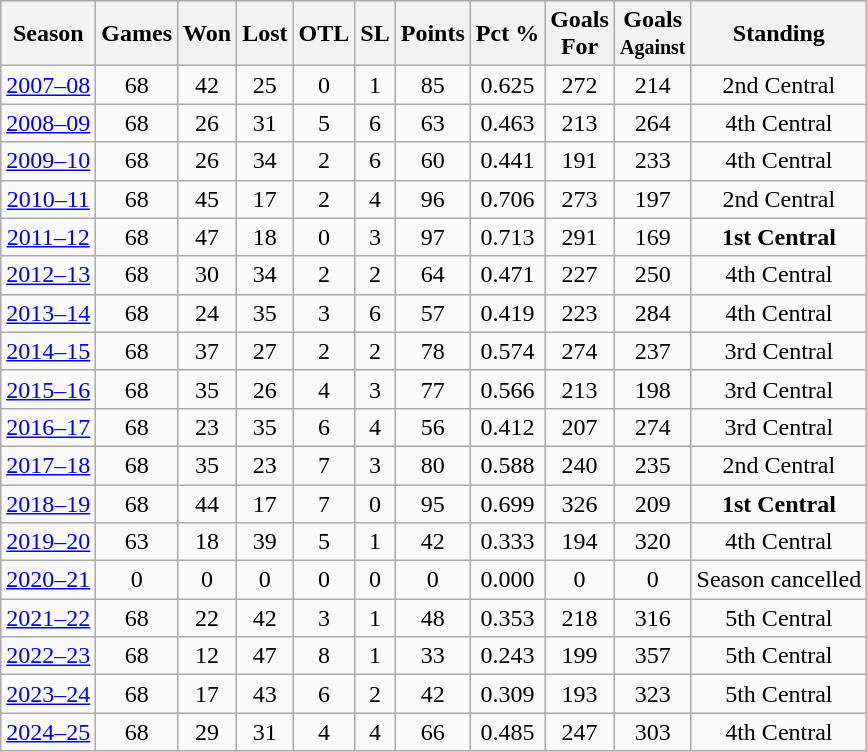<table class="wikitable" style="text-align:center">
<tr>
<th>Season</th>
<th>Games</th>
<th>Won</th>
<th>Lost</th>
<th>OTL</th>
<th>SL</th>
<th>Points</th>
<th>Pct %</th>
<th>Goals<br>For</th>
<th>Goals<br><small>Against</small></th>
<th>Standing</th>
</tr>
<tr>
<td><a href='#'>2007–08</a></td>
<td>68</td>
<td>42</td>
<td>25</td>
<td>0</td>
<td>1</td>
<td>85</td>
<td>0.625</td>
<td>272</td>
<td>214</td>
<td>2nd Central</td>
</tr>
<tr>
<td><a href='#'>2008–09</a></td>
<td>68</td>
<td>26</td>
<td>31</td>
<td>5</td>
<td>6</td>
<td>63</td>
<td>0.463</td>
<td>213</td>
<td>264</td>
<td>4th Central</td>
</tr>
<tr>
<td><a href='#'>2009–10</a></td>
<td>68</td>
<td>26</td>
<td>34</td>
<td>2</td>
<td>6</td>
<td>60</td>
<td>0.441</td>
<td>191</td>
<td>233</td>
<td>4th Central</td>
</tr>
<tr>
<td><a href='#'>2010–11</a></td>
<td>68</td>
<td>45</td>
<td>17</td>
<td>2</td>
<td>4</td>
<td>96</td>
<td>0.706</td>
<td>273</td>
<td>197</td>
<td>2nd Central</td>
</tr>
<tr>
<td><a href='#'>2011–12</a></td>
<td>68</td>
<td>47</td>
<td>18</td>
<td>0</td>
<td>3</td>
<td>97</td>
<td>0.713</td>
<td>291</td>
<td>169</td>
<td><strong>1st Central</strong></td>
</tr>
<tr>
<td><a href='#'>2012–13</a></td>
<td>68</td>
<td>30</td>
<td>34</td>
<td>2</td>
<td>2</td>
<td>64</td>
<td>0.471</td>
<td>227</td>
<td>250</td>
<td>4th Central</td>
</tr>
<tr>
<td><a href='#'>2013–14</a></td>
<td>68</td>
<td>24</td>
<td>35</td>
<td>3</td>
<td>6</td>
<td>57</td>
<td>0.419</td>
<td>223</td>
<td>284</td>
<td>4th Central</td>
</tr>
<tr>
<td><a href='#'>2014–15</a></td>
<td>68</td>
<td>37</td>
<td>27</td>
<td>2</td>
<td>2</td>
<td>78</td>
<td>0.574</td>
<td>274</td>
<td>237</td>
<td>3rd Central</td>
</tr>
<tr>
<td><a href='#'>2015–16</a></td>
<td>68</td>
<td>35</td>
<td>26</td>
<td>4</td>
<td>3</td>
<td>77</td>
<td>0.566</td>
<td>213</td>
<td>198</td>
<td>3rd Central</td>
</tr>
<tr>
<td><a href='#'>2016–17</a></td>
<td>68</td>
<td>23</td>
<td>35</td>
<td>6</td>
<td>4</td>
<td>56</td>
<td>0.412</td>
<td>207</td>
<td>274</td>
<td>3rd Central</td>
</tr>
<tr>
<td><a href='#'>2017–18</a></td>
<td>68</td>
<td>35</td>
<td>23</td>
<td>7</td>
<td>3</td>
<td>80</td>
<td>0.588</td>
<td>240</td>
<td>235</td>
<td>2nd Central</td>
</tr>
<tr>
<td><a href='#'>2018–19</a></td>
<td>68</td>
<td>44</td>
<td>17</td>
<td>7</td>
<td>0</td>
<td>95</td>
<td>0.699</td>
<td>326</td>
<td>209</td>
<td><strong>1st Central</strong></td>
</tr>
<tr>
<td><a href='#'>2019–20</a></td>
<td>63</td>
<td>18</td>
<td>39</td>
<td>5</td>
<td>1</td>
<td>42</td>
<td>0.333</td>
<td>194</td>
<td>320</td>
<td>4th Central</td>
</tr>
<tr>
<td><a href='#'>2020–21</a></td>
<td>0</td>
<td>0</td>
<td>0</td>
<td>0</td>
<td>0</td>
<td>0</td>
<td>0.000</td>
<td>0</td>
<td>0</td>
<td>Season cancelled</td>
</tr>
<tr>
<td><a href='#'>2021–22</a></td>
<td>68</td>
<td>22</td>
<td>42</td>
<td>3</td>
<td>1</td>
<td>48</td>
<td>0.353</td>
<td>218</td>
<td>316</td>
<td>5th Central</td>
</tr>
<tr>
<td><a href='#'>2022–23</a></td>
<td>68</td>
<td>12</td>
<td>47</td>
<td>8</td>
<td>1</td>
<td>33</td>
<td>0.243</td>
<td>199</td>
<td>357</td>
<td>5th Central</td>
</tr>
<tr>
<td><a href='#'>2023–24</a></td>
<td>68</td>
<td>17</td>
<td>43</td>
<td>6</td>
<td>2</td>
<td>42</td>
<td>0.309</td>
<td>193</td>
<td>323</td>
<td>5th Central</td>
</tr>
<tr>
<td><a href='#'>2024–25</a></td>
<td>68</td>
<td>29</td>
<td>31</td>
<td>4</td>
<td>4</td>
<td>66</td>
<td>0.485</td>
<td>247</td>
<td>303</td>
<td>4th Central</td>
</tr>
</table>
